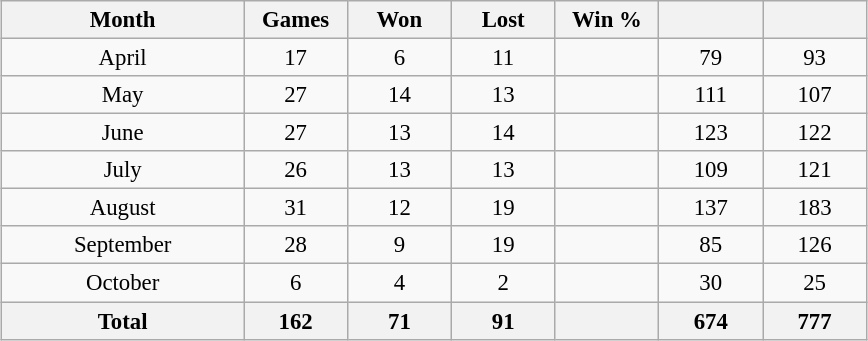<table class="wikitable" style="margin:1em auto; font-size:95%; text-align:center; width:38em;">
<tr>
<th width="28%">Month</th>
<th width="12%">Games</th>
<th width="12%">Won</th>
<th width="12%">Lost</th>
<th width="12%">Win %</th>
<th width="12%"></th>
<th width="12%"></th>
</tr>
<tr>
<td>April</td>
<td>17</td>
<td>6</td>
<td>11</td>
<td></td>
<td>79</td>
<td>93</td>
</tr>
<tr>
<td>May</td>
<td>27</td>
<td>14</td>
<td>13</td>
<td></td>
<td>111</td>
<td>107</td>
</tr>
<tr>
<td>June</td>
<td>27</td>
<td>13</td>
<td>14</td>
<td></td>
<td>123</td>
<td>122</td>
</tr>
<tr>
<td>July</td>
<td>26</td>
<td>13</td>
<td>13</td>
<td></td>
<td>109</td>
<td>121</td>
</tr>
<tr>
<td>August</td>
<td>31</td>
<td>12</td>
<td>19</td>
<td></td>
<td>137</td>
<td>183</td>
</tr>
<tr>
<td>September</td>
<td>28</td>
<td>9</td>
<td>19</td>
<td></td>
<td>85</td>
<td>126</td>
</tr>
<tr>
<td>October</td>
<td>6</td>
<td>4</td>
<td>2</td>
<td></td>
<td>30</td>
<td>25</td>
</tr>
<tr>
<th>Total</th>
<th>162</th>
<th>71</th>
<th>91</th>
<th></th>
<th>674</th>
<th>777</th>
</tr>
</table>
